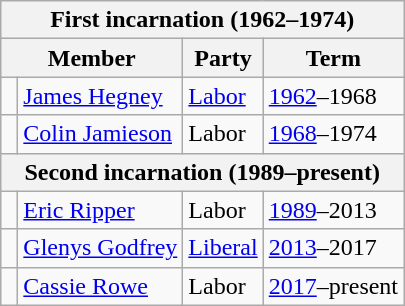<table class="wikitable">
<tr>
<th colspan="4">First incarnation (1962–1974)</th>
</tr>
<tr>
<th colspan="2">Member</th>
<th>Party</th>
<th>Term</th>
</tr>
<tr>
<td> </td>
<td><a href='#'>James Hegney</a></td>
<td><a href='#'>Labor</a></td>
<td><a href='#'>1962</a>–1968</td>
</tr>
<tr>
<td> </td>
<td><a href='#'>Colin Jamieson</a></td>
<td>Labor</td>
<td><a href='#'>1968</a>–1974</td>
</tr>
<tr>
<th colspan="4">Second incarnation (1989–present)</th>
</tr>
<tr>
<td> </td>
<td><a href='#'>Eric Ripper</a></td>
<td>Labor</td>
<td><a href='#'>1989</a>–2013</td>
</tr>
<tr>
<td> </td>
<td><a href='#'>Glenys Godfrey</a></td>
<td><a href='#'>Liberal</a></td>
<td><a href='#'>2013</a>–2017</td>
</tr>
<tr>
<td> </td>
<td><a href='#'>Cassie Rowe</a></td>
<td>Labor</td>
<td><a href='#'>2017</a>–present</td>
</tr>
</table>
